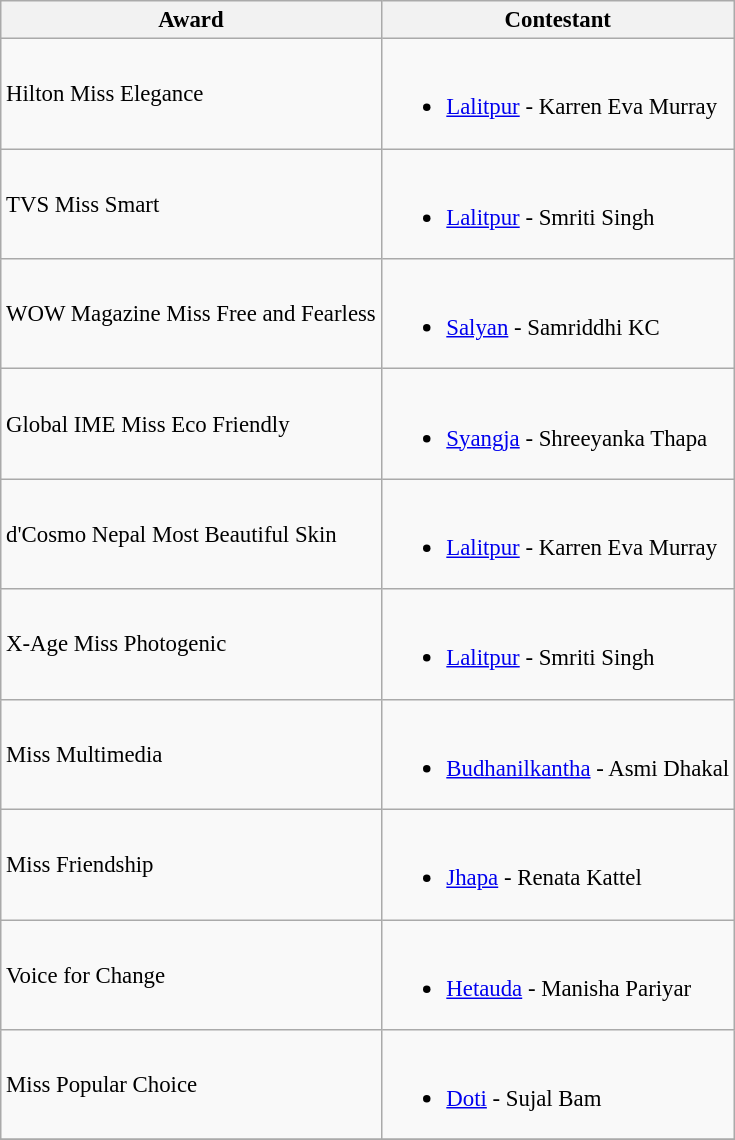<table class="wikitable sortable unsortable" style="font-size: 95%">
<tr>
<th>Award</th>
<th>Contestant</th>
</tr>
<tr>
<td>Hilton Miss Elegance</td>
<td><br><ul><li> <a href='#'>Lalitpur</a> - Karren Eva Murray</li></ul></td>
</tr>
<tr>
<td>TVS Miss Smart</td>
<td><br><ul><li> <a href='#'>Lalitpur</a> - Smriti Singh</li></ul></td>
</tr>
<tr>
<td>WOW Magazine Miss Free and Fearless</td>
<td><br><ul><li> <a href='#'>Salyan</a> - Samriddhi KC</li></ul></td>
</tr>
<tr>
<td>Global IME Miss Eco Friendly</td>
<td><br><ul><li> <a href='#'>Syangja</a> - Shreeyanka Thapa</li></ul></td>
</tr>
<tr>
<td>d'Cosmo Nepal Most Beautiful Skin</td>
<td><br><ul><li> <a href='#'>Lalitpur</a> - Karren Eva Murray</li></ul></td>
</tr>
<tr>
<td>X-Age Miss Photogenic</td>
<td><br><ul><li> <a href='#'>Lalitpur</a> - Smriti Singh</li></ul></td>
</tr>
<tr>
<td>Miss Multimedia</td>
<td><br><ul><li> <a href='#'>Budhanilkantha</a> - Asmi Dhakal</li></ul></td>
</tr>
<tr>
<td>Miss Friendship</td>
<td><br><ul><li> <a href='#'>Jhapa</a> - Renata Kattel</li></ul></td>
</tr>
<tr>
<td>Voice for Change</td>
<td><br><ul><li> <a href='#'>Hetauda</a> - Manisha Pariyar</li></ul></td>
</tr>
<tr>
<td>Miss Popular Choice</td>
<td><br><ul><li> <a href='#'>Doti</a> - Sujal Bam</li></ul></td>
</tr>
<tr>
</tr>
</table>
